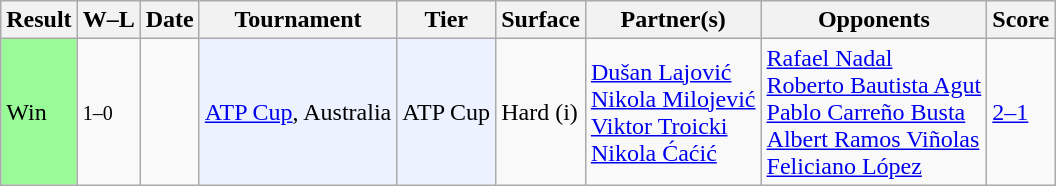<table class="sortable wikitable">
<tr>
<th>Result</th>
<th class="unsortable">W–L</th>
<th>Date</th>
<th>Tournament</th>
<th>Tier</th>
<th>Surface</th>
<th>Partner(s)</th>
<th>Opponents</th>
<th class="unsortable">Score</th>
</tr>
<tr>
<td bgcolor=98FB98>Win</td>
<td><small>1–0</small></td>
<td><a href='#'></a></td>
<td style="background:#ECF2FF;"><a href='#'>ATP Cup</a>, Australia</td>
<td style="background:#ECF2FF;">ATP Cup</td>
<td>Hard (i)</td>
<td> <a href='#'>Dušan Lajović</a><br> <a href='#'>Nikola Milojević</a><br> <a href='#'>Viktor Troicki</a><br> <a href='#'>Nikola Ćaćić</a></td>
<td> <a href='#'>Rafael Nadal</a><br> <a href='#'>Roberto Bautista Agut</a><br> <a href='#'>Pablo Carreño Busta</a><br> <a href='#'>Albert Ramos Viñolas</a><br> <a href='#'>Feliciano López</a></td>
<td><a href='#'>2–1</a></td>
</tr>
</table>
